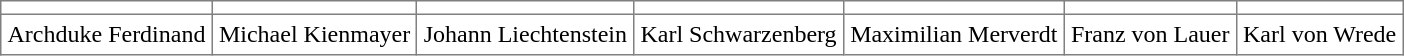<table cellpadding=4 cellspacing=2 border=1 style="border-collapse:collapse;" class=>
<tr>
<td></td>
<td></td>
<td></td>
<td></td>
<td></td>
<td></td>
<td></td>
</tr>
<tr>
<td>Archduke Ferdinand</td>
<td>Michael Kienmayer</td>
<td>Johann Liechtenstein</td>
<td>Karl Schwarzenberg</td>
<td>Maximilian Merverdt</td>
<td>Franz von Lauer</td>
<td>Karl von Wrede</td>
</tr>
</table>
